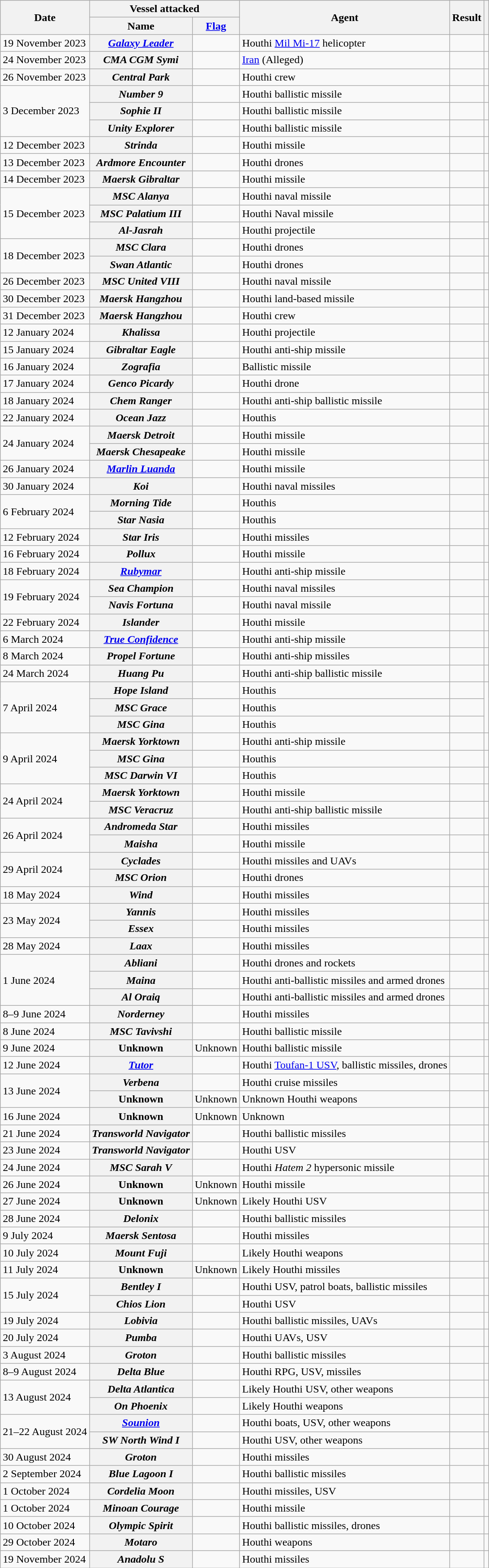<table class="wikitable sortable">
<tr>
<th span=col rowspan="2">Date</th>
<th span=col colspan="2">Vessel attacked</th>
<th span=col rowspan="2">Agent</th>
<th span=col rowspan="2">Result</th>
<th span=col rowspan="2"></th>
</tr>
<tr>
<th span=col>Name</th>
<th span=col><a href='#'>Flag</a></th>
</tr>
<tr>
<td>19 November 2023</td>
<th span=row><em><a href='#'>Galaxy Leader</a></em></th>
<td></td>
<td>Houthi <a href='#'>Mil Mi-17</a> helicopter</td>
<td></td>
<td></td>
</tr>
<tr>
<td>24 November 2023</td>
<th span=row><em>CMA CGM Symi</em></th>
<td></td>
<td><a href='#'>Iran</a> (Alleged)</td>
<td></td>
<td></td>
</tr>
<tr>
<td>26 November 2023</td>
<th span=row><em>Central Park</em></th>
<td></td>
<td>Houthi crew</td>
<td></td>
<td></td>
</tr>
<tr>
<td rowspan="3">3 December 2023</td>
<th span=row><em>Number 9</em></th>
<td></td>
<td>Houthi ballistic missile</td>
<td></td>
<td></td>
</tr>
<tr>
<th span=row><em>Sophie II</em></th>
<td></td>
<td>Houthi ballistic missile</td>
<td></td>
<td></td>
</tr>
<tr>
<th span=row><em>Unity Explorer</em></th>
<td></td>
<td>Houthi ballistic missile</td>
<td></td>
<td></td>
</tr>
<tr>
<td>12 December 2023</td>
<th span=row><em>Strinda</em></th>
<td></td>
<td>Houthi missile</td>
<td></td>
<td></td>
</tr>
<tr>
<td>13 December 2023</td>
<th span=row><em>Ardmore Encounter</em></th>
<td></td>
<td>Houthi drones</td>
<td></td>
<td></td>
</tr>
<tr>
<td>14 December 2023</td>
<th span=row><em>Maersk Gibraltar</em></th>
<td></td>
<td>Houthi missile</td>
<td></td>
<td></td>
</tr>
<tr>
<td rowspan="3">15 December 2023</td>
<th span=row><em>MSC Alanya</em></th>
<td></td>
<td>Houthi naval missile</td>
<td></td>
<td></td>
</tr>
<tr>
<th span=row><em>MSC Palatium III</em></th>
<td></td>
<td>Houthi Naval missile</td>
<td></td>
<td></td>
</tr>
<tr>
<th span=row><em>Al-Jasrah</em></th>
<td></td>
<td>Houthi projectile</td>
<td></td>
<td></td>
</tr>
<tr>
<td rowspan="2">18 December 2023</td>
<th span=row><em>MSC</em> <em>Clara</em></th>
<td></td>
<td>Houthi drones</td>
<td></td>
<td></td>
</tr>
<tr>
<th span=row><em>Swan Atlantic</em></th>
<td></td>
<td>Houthi drones</td>
<td></td>
<td></td>
</tr>
<tr>
<td>26 December 2023</td>
<th span=row><em>MSC United VIII</em></th>
<td></td>
<td>Houthi naval missile</td>
<td></td>
<td></td>
</tr>
<tr>
<td>30 December 2023</td>
<th span=row><em>Maersk Hangzhou</em></th>
<td></td>
<td>Houthi land-based missile</td>
<td></td>
<td></td>
</tr>
<tr>
<td>31 December 2023</td>
<th span=row><em>Maersk Hangzhou</em></th>
<td></td>
<td>Houthi crew</td>
<td></td>
<td></td>
</tr>
<tr>
<td>12 January 2024</td>
<th span=row><em>Khalissa</em></th>
<td></td>
<td>Houthi projectile</td>
<td></td>
<td></td>
</tr>
<tr>
<td>15 January 2024</td>
<th span=row><em>Gibraltar Eagle</em></th>
<td></td>
<td>Houthi anti-ship missile</td>
<td></td>
<td></td>
</tr>
<tr>
<td>16 January 2024</td>
<th span=row><em>Zografia</em></th>
<td></td>
<td>Ballistic missile</td>
<td></td>
<td></td>
</tr>
<tr>
<td>17 January 2024</td>
<th span=row><em>Genco Picardy</em></th>
<td></td>
<td>Houthi drone</td>
<td></td>
<td></td>
</tr>
<tr>
<td>18 January 2024</td>
<th span=row><em>Chem Ranger</em></th>
<td></td>
<td>Houthi anti-ship ballistic missile</td>
<td></td>
<td></td>
</tr>
<tr>
<td>22 January 2024</td>
<th span=row><em>Ocean Jazz</em></th>
<td></td>
<td>Houthis</td>
<td></td>
<td></td>
</tr>
<tr>
<td rowspan="2">24 January 2024</td>
<th span=row><em>Maersk Detroit</em></th>
<td></td>
<td>Houthi missile</td>
<td></td>
<td></td>
</tr>
<tr>
<th span=row><em>Maersk Chesapeake</em></th>
<td></td>
<td>Houthi missile</td>
<td></td>
<td></td>
</tr>
<tr>
<td>26 January 2024</td>
<th span=row><a href='#'><em>Marlin Luanda</em></a></th>
<td></td>
<td>Houthi missile</td>
<td></td>
<td></td>
</tr>
<tr>
<td>30 January 2024</td>
<th span=row><em>Koi</em></th>
<td></td>
<td>Houthi naval missiles</td>
<td></td>
<td></td>
</tr>
<tr>
<td rowspan="2">6 February 2024</td>
<th span=row><em>Morning Tide</em></th>
<td></td>
<td>Houthis</td>
<td></td>
<td></td>
</tr>
<tr>
<th span=row><em>Star Nasia</em></th>
<td></td>
<td>Houthis</td>
<td></td>
<td></td>
</tr>
<tr>
<td>12 February 2024</td>
<th span=row><em>Star Iris</em></th>
<td></td>
<td>Houthi missiles</td>
<td></td>
<td></td>
</tr>
<tr>
<td>16 February 2024</td>
<th span=row><em>Pollux</em></th>
<td></td>
<td>Houthi missile</td>
<td></td>
<td></td>
</tr>
<tr>
<td>18 February 2024</td>
<th span=row><a href='#'><em>Rubymar</em></a></th>
<td></td>
<td>Houthi anti-ship missile</td>
<td></td>
<td></td>
</tr>
<tr>
<td rowspan="2">19 February 2024</td>
<th span=row><em>Sea Champion</em></th>
<td></td>
<td>Houthi naval missiles</td>
<td></td>
<td></td>
</tr>
<tr>
<th span=row><em>Navis Fortuna</em></th>
<td></td>
<td>Houthi naval missile</td>
<td></td>
<td></td>
</tr>
<tr>
<td>22 February 2024</td>
<th span=row><em>Islander</em></th>
<td></td>
<td>Houthi missile</td>
<td></td>
<td></td>
</tr>
<tr>
<td>6 March 2024</td>
<th span=row><a href='#'><em>True Confidence</em></a></th>
<td></td>
<td>Houthi anti-ship missile</td>
<td></td>
<td></td>
</tr>
<tr>
<td>8 March 2024</td>
<th span=row><em>Propel Fortune</em></th>
<td></td>
<td>Houthi anti-ship missiles</td>
<td></td>
<td></td>
</tr>
<tr>
<td>24 March 2024</td>
<th span=row><em>Huang Pu</em></th>
<td></td>
<td>Houthi anti-ship ballistic missile</td>
<td></td>
<td></td>
</tr>
<tr>
<td rowspan="3">7 April 2024</td>
<th span=row><em>Hope Island</em></th>
<td></td>
<td>Houthis</td>
<td></td>
<td rowspan="3"></td>
</tr>
<tr>
<th span=row><em>MSC Grace</em></th>
<td></td>
<td>Houthis</td>
<td></td>
</tr>
<tr>
<th span=row><em>MSC Gina</em></th>
<td></td>
<td>Houthis</td>
<td></td>
</tr>
<tr>
<td rowspan="3">9 April 2024</td>
<th span=row><em>Maersk Yorktown</em></th>
<td></td>
<td>Houthi anti-ship missile</td>
<td></td>
<td></td>
</tr>
<tr>
<th span=row><em>MSC Gina</em></th>
<td></td>
<td>Houthis</td>
<td></td>
<td></td>
</tr>
<tr>
<th span=row><em>MSC Darwin VI</em></th>
<td></td>
<td>Houthis</td>
<td></td>
<td></td>
</tr>
<tr>
<td rowspan="2">24 April 2024</td>
<th span=row><em>Maersk Yorktown</em></th>
<td></td>
<td>Houthi missile</td>
<td></td>
<td></td>
</tr>
<tr>
<th span=row><em>MSC Veracruz</em></th>
<td></td>
<td>Houthi anti-ship ballistic missile</td>
<td></td>
<td></td>
</tr>
<tr>
<td rowspan="2">26 April 2024</td>
<th span=row><em>Andromeda Star</em></th>
<td></td>
<td>Houthi missiles</td>
<td></td>
<td></td>
</tr>
<tr>
<th span=row><em>Maisha</em></th>
<td></td>
<td>Houthi missile</td>
<td></td>
<td></td>
</tr>
<tr>
<td rowspan="2">29 April 2024</td>
<th span=row><em>Cyclades</em></th>
<td></td>
<td>Houthi missiles and UAVs</td>
<td></td>
<td></td>
</tr>
<tr>
<th span=row><em>MSC Orion</em></th>
<td></td>
<td>Houthi drones</td>
<td></td>
<td></td>
</tr>
<tr>
<td>18 May 2024</td>
<th span=row><em>Wind</em></th>
<td></td>
<td>Houthi missiles</td>
<td></td>
<td></td>
</tr>
<tr>
<td rowspan="2">23 May 2024</td>
<th span=row><em>Yannis</em></th>
<td></td>
<td>Houthi missiles</td>
<td></td>
<td></td>
</tr>
<tr>
<th span=row><em>Essex</em></th>
<td></td>
<td>Houthi missiles</td>
<td></td>
<td></td>
</tr>
<tr>
<td>28 May 2024</td>
<th span=row><em>Laax</em></th>
<td></td>
<td>Houthi missiles</td>
<td></td>
<td></td>
</tr>
<tr>
<td rowspan="3">1 June 2024</td>
<th span=row><em>Abliani</em></th>
<td></td>
<td>Houthi drones and rockets</td>
<td></td>
<td></td>
</tr>
<tr>
<th span=row><em>Maina</em></th>
<td></td>
<td>Houthi anti-ballistic missiles and armed drones</td>
<td></td>
<td></td>
</tr>
<tr>
<th span=row><em>Al Oraiq</em></th>
<td></td>
<td>Houthi anti-ballistic missiles and armed drones</td>
<td></td>
<td></td>
</tr>
<tr>
<td>8–9 June 2024</td>
<th span=row><em>Norderney</em></th>
<td></td>
<td>Houthi missiles</td>
<td></td>
<td></td>
</tr>
<tr>
<td>8 June 2024</td>
<th span=row><em>MSC Tavivshi</em></th>
<td></td>
<td>Houthi ballistic missile</td>
<td></td>
<td></td>
</tr>
<tr>
<td>9 June 2024</td>
<th span=row>Unknown</th>
<td>Unknown</td>
<td>Houthi ballistic missile</td>
<td></td>
<td></td>
</tr>
<tr>
<td>12 June 2024</td>
<th span=row><em><a href='#'>Tutor</a></em></th>
<td></td>
<td>Houthi <a href='#'>Toufan-1 USV</a>, ballistic missiles, drones</td>
<td></td>
<td></td>
</tr>
<tr>
<td rowspan="2">13 June 2024</td>
<th span=row><em>Verbena</em></th>
<td></td>
<td>Houthi cruise missiles</td>
<td></td>
<td></td>
</tr>
<tr>
<th span=row>Unknown</th>
<td>Unknown</td>
<td>Unknown Houthi weapons</td>
<td></td>
<td></td>
</tr>
<tr>
<td>16 June 2024</td>
<th span=row>Unknown</th>
<td>Unknown</td>
<td>Unknown</td>
<td></td>
<td></td>
</tr>
<tr>
<td>21 June 2024</td>
<th span=row><em>Transworld Navigator</em></th>
<td></td>
<td>Houthi ballistic missiles</td>
<td></td>
<td></td>
</tr>
<tr>
<td>23 June 2024</td>
<th span=row><em>Transworld Navigator</em></th>
<td></td>
<td>Houthi USV</td>
<td></td>
<td></td>
</tr>
<tr>
<td>24 June 2024</td>
<th span=row><em>MSC Sarah V</em></th>
<td></td>
<td>Houthi <em>Hatem 2</em> hypersonic missile</td>
<td></td>
<td></td>
</tr>
<tr>
<td>26 June 2024</td>
<th span=row>Unknown</th>
<td>Unknown</td>
<td>Houthi missile</td>
<td></td>
<td></td>
</tr>
<tr>
<td>27 June 2024</td>
<th span=row>Unknown</th>
<td>Unknown</td>
<td>Likely Houthi USV</td>
<td></td>
<td></td>
</tr>
<tr>
<td>28 June 2024</td>
<th span=row><em>Delonix</em></th>
<td></td>
<td>Houthi ballistic missiles</td>
<td></td>
<td></td>
</tr>
<tr>
<td>9 July 2024</td>
<th span=row><em>Maersk Sentosa</em></th>
<td></td>
<td>Houthi missiles</td>
<td></td>
<td></td>
</tr>
<tr>
<td>10 July 2024</td>
<th span=row><em>Mount Fuji</em></th>
<td></td>
<td>Likely Houthi weapons</td>
<td></td>
<td></td>
</tr>
<tr>
<td>11 July 2024</td>
<th span=row>Unknown</th>
<td>Unknown</td>
<td>Likely Houthi missiles</td>
<td></td>
<td></td>
</tr>
<tr>
<td rowspan="2">15 July 2024</td>
<th span=row><em>Bentley I</em></th>
<td></td>
<td>Houthi USV, patrol boats, ballistic missiles</td>
<td></td>
<td></td>
</tr>
<tr>
<th span=row><em>Chios Lion</em></th>
<td></td>
<td>Houthi USV</td>
<td></td>
<td></td>
</tr>
<tr>
<td>19 July 2024</td>
<th span=row><em>Lobivia</em></th>
<td></td>
<td>Houthi ballistic missiles, UAVs</td>
<td></td>
<td></td>
</tr>
<tr>
<td>20 July 2024</td>
<th span=row><em>Pumba</em></th>
<td></td>
<td>Houthi UAVs, USV</td>
<td></td>
<td></td>
</tr>
<tr>
<td>3 August 2024</td>
<th span=row><em>Groton</em></th>
<td></td>
<td>Houthi ballistic missiles</td>
<td></td>
<td></td>
</tr>
<tr>
<td>8–9 August 2024</td>
<th span=row><em>Delta Blue</em></th>
<td></td>
<td>Houthi RPG, USV, missiles</td>
<td></td>
<td></td>
</tr>
<tr>
<td rowspan="2">13 August 2024</td>
<th span=row><em>Delta Atlantica</em></th>
<td></td>
<td>Likely Houthi USV, other weapons</td>
<td></td>
<td></td>
</tr>
<tr>
<th span=row><em>On Phoenix</em></th>
<td></td>
<td>Likely Houthi weapons</td>
<td></td>
<td></td>
</tr>
<tr>
<td rowspan="2">21–22 August 2024</td>
<th span=row><em><a href='#'>Sounion</a></em></th>
<td></td>
<td>Houthi boats, USV, other weapons</td>
<td></td>
<td></td>
</tr>
<tr>
<th span=row><em>SW North Wind I</em></th>
<td></td>
<td>Houthi USV, other weapons</td>
<td></td>
<td></td>
</tr>
<tr>
<td>30 August 2024</td>
<th span=row><em>Groton</em></th>
<td></td>
<td>Houthi missiles</td>
<td></td>
<td></td>
</tr>
<tr>
<td>2 September 2024</td>
<th span=row><em>Blue Lagoon I</em></th>
<td></td>
<td>Houthi ballistic missiles</td>
<td></td>
<td></td>
</tr>
<tr>
<td>1 October 2024</td>
<th span=row><em>Cordelia Moon</em></th>
<td></td>
<td>Houthi missiles, USV</td>
<td></td>
<td></td>
</tr>
<tr>
<td>1 October 2024</td>
<th span=row><em>Minoan Courage</em></th>
<td></td>
<td>Houthi missile</td>
<td></td>
<td></td>
</tr>
<tr>
<td>10 October 2024</td>
<th span=row><em>Olympic Spirit</em></th>
<td></td>
<td>Houthi ballistic missiles, drones</td>
<td></td>
<td></td>
</tr>
<tr>
<td>29 October 2024</td>
<th span=row><em>Motaro</em></th>
<td></td>
<td>Houthi weapons</td>
<td></td>
<td></td>
</tr>
<tr>
<td>19 November 2024</td>
<th span=row><em>Anadolu S</em></th>
<td></td>
<td>Houthi missiles</td>
<td></td>
<td></td>
</tr>
</table>
